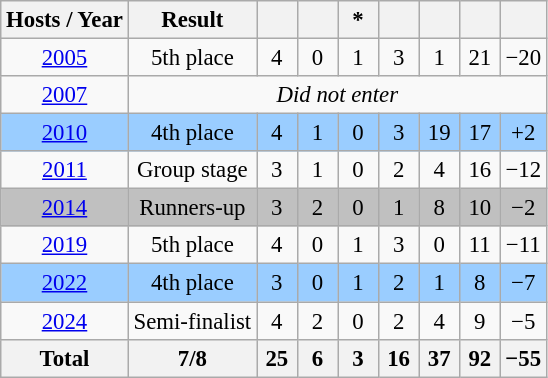<table class="wikitable" style="text-align: center;font-size:95%;">
<tr>
<th>Hosts / Year</th>
<th>Result</th>
<th width=20></th>
<th width=20></th>
<th width=20>*</th>
<th width=20></th>
<th width=20></th>
<th width=20></th>
<th width=20></th>
</tr>
<tr>
<td> <a href='#'>2005</a></td>
<td>5th place</td>
<td>4</td>
<td>0</td>
<td>1</td>
<td>3</td>
<td>1</td>
<td>21</td>
<td>−20</td>
</tr>
<tr>
<td> <a href='#'>2007</a></td>
<td colspan=8><em>Did not enter</em></td>
</tr>
<tr style="background:#9acdff">
<td> <a href='#'>2010</a></td>
<td>4th place</td>
<td>4</td>
<td>1</td>
<td>0</td>
<td>3</td>
<td>19</td>
<td>17</td>
<td>+2</td>
</tr>
<tr>
<td> <a href='#'>2011</a></td>
<td>Group stage</td>
<td>3</td>
<td>1</td>
<td>0</td>
<td>2</td>
<td>4</td>
<td>16</td>
<td>−12</td>
</tr>
<tr style="background:Silver;">
<td> <a href='#'>2014</a></td>
<td>Runners-up</td>
<td>3</td>
<td>2</td>
<td>0</td>
<td>1</td>
<td>8</td>
<td>10</td>
<td>−2</td>
</tr>
<tr>
<td> <a href='#'>2019</a></td>
<td>5th place</td>
<td>4</td>
<td>0</td>
<td>1</td>
<td>3</td>
<td>0</td>
<td>11</td>
<td>−11</td>
</tr>
<tr style="background:#9acdff">
<td> <a href='#'>2022</a></td>
<td>4th place</td>
<td>3</td>
<td>0</td>
<td>1</td>
<td>2</td>
<td>1</td>
<td>8</td>
<td>−7</td>
</tr>
<tr>
<td> <a href='#'>2024</a></td>
<td>Semi-finalist</td>
<td>4</td>
<td>2</td>
<td>0</td>
<td>2</td>
<td>4</td>
<td>9</td>
<td>−5</td>
</tr>
<tr>
<th>Total</th>
<th>7/8</th>
<th>25</th>
<th>6</th>
<th>3</th>
<th>16</th>
<th>37</th>
<th>92</th>
<th>−55</th>
</tr>
</table>
